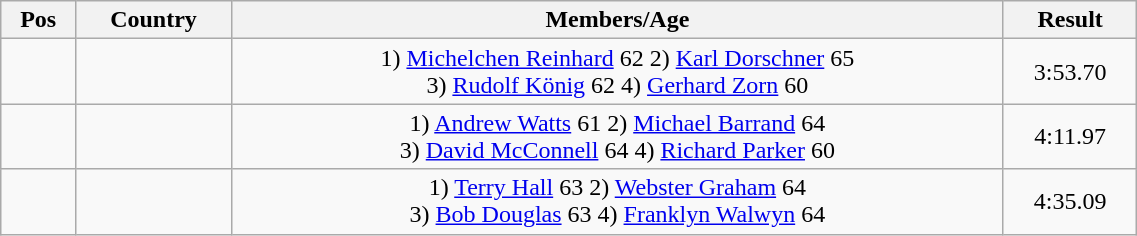<table class="wikitable"  style="text-align:center; width:60%;">
<tr>
<th>Pos</th>
<th>Country</th>
<th>Members/Age</th>
<th>Result</th>
</tr>
<tr>
<td align=center></td>
<td align=left></td>
<td>1) <a href='#'>Michelchen Reinhard</a> 62 2) <a href='#'>Karl Dorschner</a> 65<br>3) <a href='#'>Rudolf König</a> 62 4) <a href='#'>Gerhard Zorn</a> 60</td>
<td>3:53.70</td>
</tr>
<tr>
<td align=center></td>
<td align=left></td>
<td>1) <a href='#'>Andrew Watts</a> 61 2) <a href='#'>Michael Barrand</a> 64<br>3) <a href='#'>David McConnell</a> 64 4) <a href='#'>Richard Parker</a> 60</td>
<td>4:11.97</td>
</tr>
<tr>
<td align=center></td>
<td align=left></td>
<td>1) <a href='#'>Terry Hall</a> 63 2) <a href='#'>Webster Graham</a> 64<br>3) <a href='#'>Bob Douglas</a> 63 4) <a href='#'>Franklyn Walwyn</a> 64</td>
<td>4:35.09</td>
</tr>
</table>
